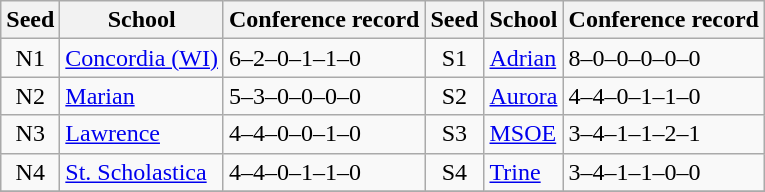<table class="wikitable">
<tr>
<th>Seed</th>
<th>School</th>
<th>Conference record</th>
<th>Seed</th>
<th>School</th>
<th>Conference record</th>
</tr>
<tr>
<td align=center>N1</td>
<td><a href='#'>Concordia (WI)</a></td>
<td>6–2–0–1–1–0</td>
<td align=center>S1</td>
<td><a href='#'>Adrian</a></td>
<td>8–0–0–0–0–0</td>
</tr>
<tr>
<td align=center>N2</td>
<td><a href='#'>Marian</a></td>
<td>5–3–0–0–0–0</td>
<td align=center>S2</td>
<td><a href='#'>Aurora</a></td>
<td>4–4–0–1–1–0</td>
</tr>
<tr>
<td align=center>N3</td>
<td><a href='#'>Lawrence</a></td>
<td>4–4–0–0–1–0</td>
<td align=center>S3</td>
<td><a href='#'>MSOE</a></td>
<td>3–4–1–1–2–1</td>
</tr>
<tr>
<td align=center>N4</td>
<td><a href='#'>St. Scholastica</a></td>
<td>4–4–0–1–1–0</td>
<td align=center>S4</td>
<td><a href='#'>Trine</a></td>
<td>3–4–1–1–0–0</td>
</tr>
<tr>
</tr>
</table>
